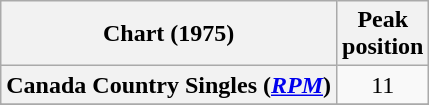<table class="wikitable sortable plainrowheaders" style="text-align:center">
<tr>
<th scope="col">Chart (1975)</th>
<th scope="col">Peak<br> position</th>
</tr>
<tr>
<th scope="row">Canada Country Singles (<em><a href='#'>RPM</a></em>)</th>
<td align="center">11</td>
</tr>
<tr>
</tr>
<tr>
</tr>
</table>
